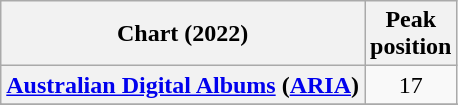<table class="wikitable sortable plainrowheaders" style="text-align:center">
<tr>
<th scope="col">Chart (2022)</th>
<th scope="col">Peak<br>position</th>
</tr>
<tr>
<th scope="row"><a href='#'>Australian Digital Albums</a> (<a href='#'>ARIA</a>)</th>
<td>17</td>
</tr>
<tr>
</tr>
<tr>
</tr>
<tr>
</tr>
<tr>
</tr>
<tr>
</tr>
<tr>
</tr>
<tr>
</tr>
</table>
